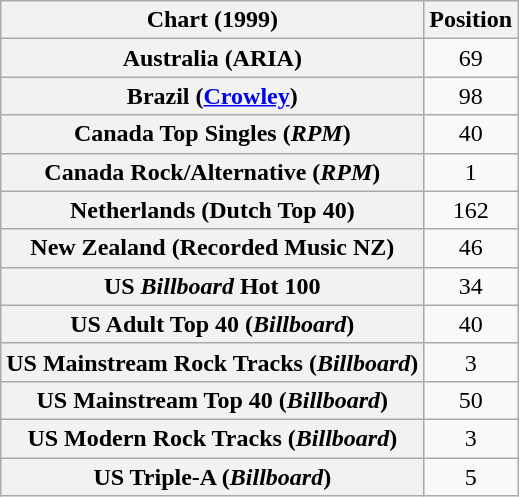<table class="wikitable sortable plainrowheaders" style="text-align:center">
<tr>
<th scope="col">Chart (1999)</th>
<th scope="col">Position</th>
</tr>
<tr>
<th scope="row">Australia (ARIA)</th>
<td>69</td>
</tr>
<tr>
<th scope="row">Brazil (<a href='#'>Crowley</a>)</th>
<td>98</td>
</tr>
<tr>
<th scope="row">Canada Top Singles (<em>RPM</em>)</th>
<td>40</td>
</tr>
<tr>
<th scope="row">Canada Rock/Alternative (<em>RPM</em>)</th>
<td>1</td>
</tr>
<tr>
<th scope="row">Netherlands (Dutch Top 40)</th>
<td>162</td>
</tr>
<tr>
<th scope="row">New Zealand (Recorded Music NZ)</th>
<td>46</td>
</tr>
<tr>
<th scope="row">US <em>Billboard</em> Hot 100</th>
<td>34</td>
</tr>
<tr>
<th scope="row">US Adult Top 40 (<em>Billboard</em>)</th>
<td>40</td>
</tr>
<tr>
<th scope="row">US Mainstream Rock Tracks (<em>Billboard</em>)</th>
<td>3</td>
</tr>
<tr>
<th scope="row">US Mainstream Top 40 (<em>Billboard</em>)</th>
<td>50</td>
</tr>
<tr>
<th scope="row">US Modern Rock Tracks (<em>Billboard</em>)</th>
<td>3</td>
</tr>
<tr>
<th scope="row">US Triple-A (<em>Billboard</em>)</th>
<td>5</td>
</tr>
</table>
